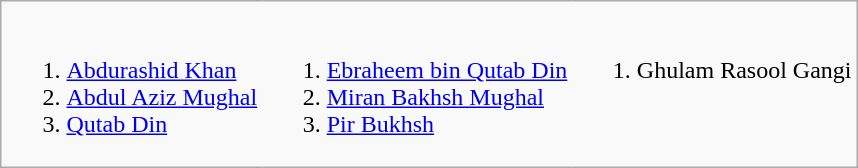<table class="wikitable " style="margin:1em auto 1em auto; page-break-inside:avoid">
<tr valign="top">
<td style="border:none;"><ol><br><li><a href='#'>Abdurashid Khan</a></li>
<li><a href='#'>Abdul Aziz Mughal</a></li>
<li><a href='#'>Qutab Din</a></li>
</ol></td>
<td style="border:none"><ol><br><li><a href='#'>Ebraheem bin Qutab Din</a></li>
<li><a href='#'>Miran Bakhsh Mughal</a></li>
<li><a href='#'>Pir Bukhsh</a></li>
</ol></td>
<td style="border:none"><ol><br><li>Ghulam Rasool Gangi</li>
</ol></td>
</tr>
</table>
